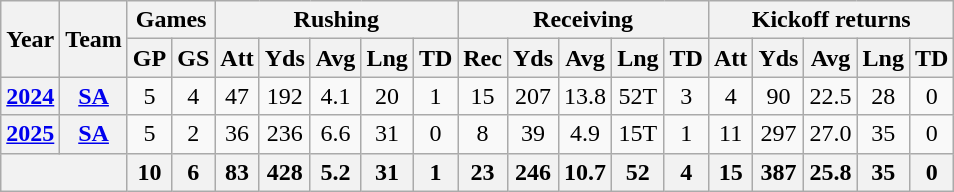<table class="wikitable" style="text-align:center;">
<tr>
<th rowspan="2">Year</th>
<th rowspan="2">Team</th>
<th colspan="2">Games</th>
<th colspan="5">Rushing</th>
<th colspan="5">Receiving</th>
<th colspan="5">Kickoff returns</th>
</tr>
<tr>
<th>GP</th>
<th>GS</th>
<th>Att</th>
<th>Yds</th>
<th>Avg</th>
<th>Lng</th>
<th>TD</th>
<th>Rec</th>
<th>Yds</th>
<th>Avg</th>
<th>Lng</th>
<th>TD</th>
<th>Att</th>
<th>Yds</th>
<th>Avg</th>
<th>Lng</th>
<th>TD</th>
</tr>
<tr>
<th><a href='#'>2024</a></th>
<th><a href='#'>SA</a></th>
<td>5</td>
<td>4</td>
<td>47</td>
<td>192</td>
<td>4.1</td>
<td>20</td>
<td>1</td>
<td>15</td>
<td>207</td>
<td>13.8</td>
<td>52T</td>
<td>3</td>
<td>4</td>
<td>90</td>
<td>22.5</td>
<td>28</td>
<td>0</td>
</tr>
<tr>
<th><a href='#'>2025</a></th>
<th><a href='#'>SA</a></th>
<td>5</td>
<td>2</td>
<td>36</td>
<td>236</td>
<td>6.6</td>
<td>31</td>
<td>0</td>
<td>8</td>
<td>39</td>
<td>4.9</td>
<td>15T</td>
<td>1</td>
<td>11</td>
<td>297</td>
<td>27.0</td>
<td>35</td>
<td>0</td>
</tr>
<tr>
<th colspan="2"></th>
<th>10</th>
<th>6</th>
<th>83</th>
<th>428</th>
<th>5.2</th>
<th>31</th>
<th>1</th>
<th>23</th>
<th>246</th>
<th>10.7</th>
<th>52</th>
<th>4</th>
<th>15</th>
<th>387</th>
<th>25.8</th>
<th>35</th>
<th>0</th>
</tr>
</table>
